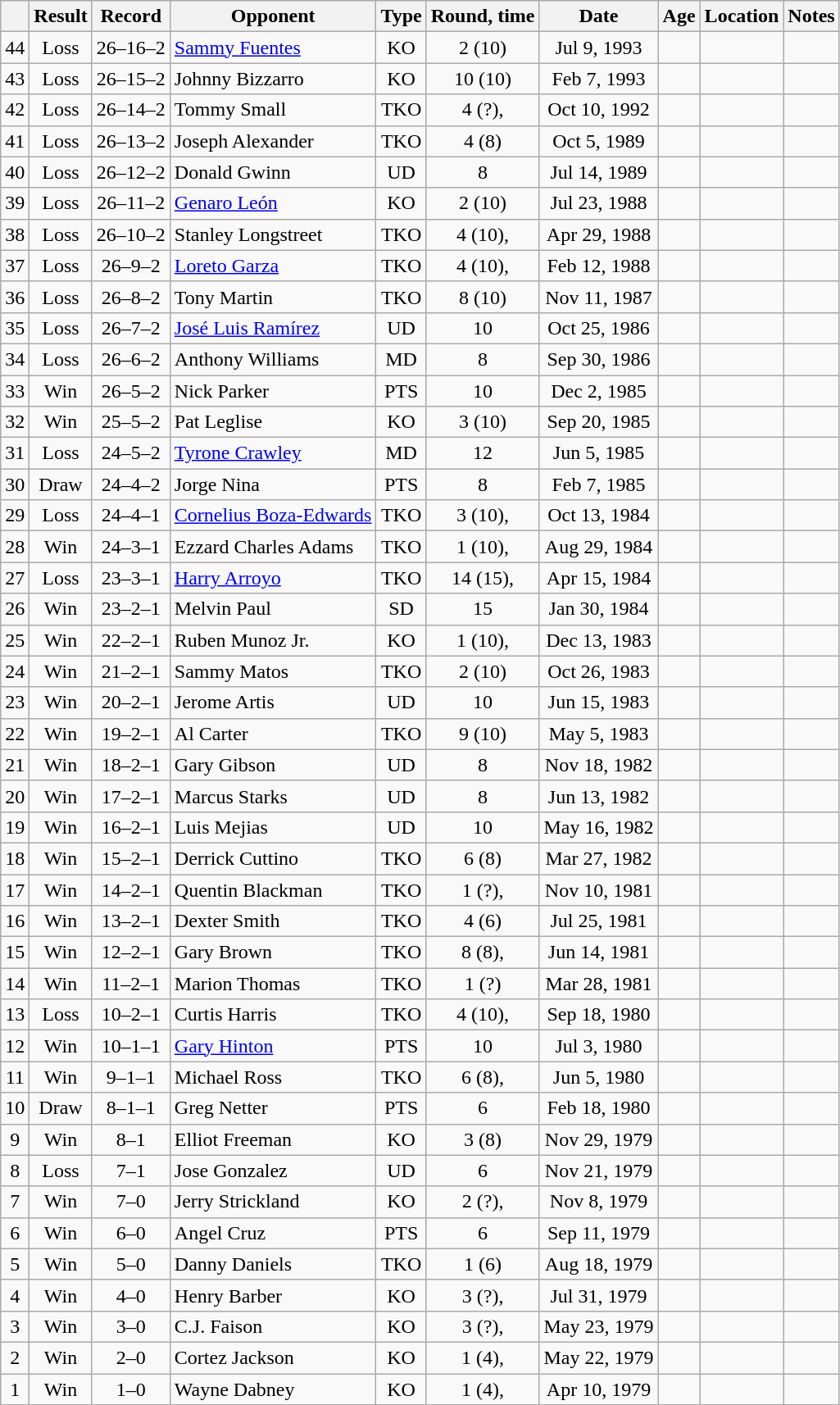<table class=wikitable style=text-align:center>
<tr>
<th></th>
<th>Result</th>
<th>Record</th>
<th>Opponent</th>
<th>Type</th>
<th>Round, time</th>
<th>Date</th>
<th>Age</th>
<th>Location</th>
<th>Notes</th>
</tr>
<tr>
<td>44</td>
<td>Loss</td>
<td>26–16–2</td>
<td align=left><a href='#'>Sammy Fuentes</a></td>
<td>KO</td>
<td>2 (10)</td>
<td>Jul 9, 1993</td>
<td align=left></td>
<td align=left></td>
<td align=left></td>
</tr>
<tr>
<td>43</td>
<td>Loss</td>
<td>26–15–2</td>
<td align=left>Johnny Bizzarro</td>
<td>KO</td>
<td>10 (10)</td>
<td>Feb 7, 1993</td>
<td align=left></td>
<td align=left></td>
<td align=left></td>
</tr>
<tr>
<td>42</td>
<td>Loss</td>
<td>26–14–2</td>
<td align=left>Tommy Small</td>
<td>TKO</td>
<td>4 (?), </td>
<td>Oct 10, 1992</td>
<td align=left></td>
<td align=left></td>
<td align=left></td>
</tr>
<tr>
<td>41</td>
<td>Loss</td>
<td>26–13–2</td>
<td align=left>Joseph Alexander</td>
<td>TKO</td>
<td>4 (8)</td>
<td>Oct 5, 1989</td>
<td align=left></td>
<td align=left></td>
<td align=left></td>
</tr>
<tr>
<td>40</td>
<td>Loss</td>
<td>26–12–2</td>
<td align=left>Donald Gwinn</td>
<td>UD</td>
<td>8</td>
<td>Jul 14, 1989</td>
<td align=left></td>
<td align=left></td>
<td align=left></td>
</tr>
<tr>
<td>39</td>
<td>Loss</td>
<td>26–11–2</td>
<td align=left><a href='#'>Genaro León</a></td>
<td>KO</td>
<td>2 (10)</td>
<td>Jul 23, 1988</td>
<td align=left></td>
<td align=left></td>
<td align=left></td>
</tr>
<tr>
<td>38</td>
<td>Loss</td>
<td>26–10–2</td>
<td align=left>Stanley Longstreet</td>
<td>TKO</td>
<td>4 (10), </td>
<td>Apr 29, 1988</td>
<td align=left></td>
<td align=left></td>
<td align=left></td>
</tr>
<tr>
<td>37</td>
<td>Loss</td>
<td>26–9–2</td>
<td align=left><a href='#'>Loreto Garza</a></td>
<td>TKO</td>
<td>4 (10), </td>
<td>Feb 12, 1988</td>
<td align=left></td>
<td align=left></td>
<td align=left></td>
</tr>
<tr>
<td>36</td>
<td>Loss</td>
<td>26–8–2</td>
<td align=left>Tony Martin</td>
<td>TKO</td>
<td>8 (10)</td>
<td>Nov 11, 1987</td>
<td align=left></td>
<td align=left></td>
<td align=left></td>
</tr>
<tr>
<td>35</td>
<td>Loss</td>
<td>26–7–2</td>
<td align=left><a href='#'>José Luis Ramírez</a></td>
<td>UD</td>
<td>10</td>
<td>Oct 25, 1986</td>
<td align=left></td>
<td align=left></td>
<td align=left></td>
</tr>
<tr>
<td>34</td>
<td>Loss</td>
<td>26–6–2</td>
<td align=left>Anthony Williams</td>
<td>MD</td>
<td>8</td>
<td>Sep 30, 1986</td>
<td align=left></td>
<td align=left></td>
<td align=left></td>
</tr>
<tr>
<td>33</td>
<td>Win</td>
<td>26–5–2</td>
<td align=left>Nick Parker</td>
<td>PTS</td>
<td>10</td>
<td>Dec 2, 1985</td>
<td align=left></td>
<td align=left></td>
<td align=left></td>
</tr>
<tr>
<td>32</td>
<td>Win</td>
<td>25–5–2</td>
<td align=left>Pat Leglise</td>
<td>KO</td>
<td>3 (10)</td>
<td>Sep 20, 1985</td>
<td align=left></td>
<td align=left></td>
<td align=left></td>
</tr>
<tr>
<td>31</td>
<td>Loss</td>
<td>24–5–2</td>
<td align=left><a href='#'>Tyrone Crawley</a></td>
<td>MD</td>
<td>12</td>
<td>Jun 5, 1985</td>
<td align=left></td>
<td align=left></td>
<td align=left></td>
</tr>
<tr>
<td>30</td>
<td>Draw</td>
<td>24–4–2</td>
<td align=left>Jorge Nina</td>
<td>PTS</td>
<td>8</td>
<td>Feb 7, 1985</td>
<td align=left></td>
<td align=left></td>
<td align=left></td>
</tr>
<tr>
<td>29</td>
<td>Loss</td>
<td>24–4–1</td>
<td align=left><a href='#'>Cornelius Boza-Edwards</a></td>
<td>TKO</td>
<td>3 (10), </td>
<td>Oct 13, 1984</td>
<td align=left></td>
<td align=left></td>
<td align=left></td>
</tr>
<tr>
<td>28</td>
<td>Win</td>
<td>24–3–1</td>
<td align=left>Ezzard Charles Adams</td>
<td>TKO</td>
<td>1 (10), </td>
<td>Aug 29, 1984</td>
<td align=left></td>
<td align=left></td>
<td align=left></td>
</tr>
<tr>
<td>27</td>
<td>Loss</td>
<td>23–3–1</td>
<td align=left><a href='#'>Harry Arroyo</a></td>
<td>TKO</td>
<td>14 (15), </td>
<td>Apr 15, 1984</td>
<td align=left></td>
<td align=left></td>
<td align=left></td>
</tr>
<tr>
<td>26</td>
<td>Win</td>
<td>23–2–1</td>
<td align=left>Melvin Paul</td>
<td>SD</td>
<td>15</td>
<td>Jan 30, 1984</td>
<td align=left></td>
<td align=left></td>
<td align=left></td>
</tr>
<tr>
<td>25</td>
<td>Win</td>
<td>22–2–1</td>
<td align=left>Ruben Munoz Jr.</td>
<td>KO</td>
<td>1 (10), </td>
<td>Dec 13, 1983</td>
<td align=left></td>
<td align=left></td>
<td align=left></td>
</tr>
<tr>
<td>24</td>
<td>Win</td>
<td>21–2–1</td>
<td align=left>Sammy Matos</td>
<td>TKO</td>
<td>2 (10)</td>
<td>Oct 26, 1983</td>
<td align=left></td>
<td align=left></td>
<td align=left></td>
</tr>
<tr>
<td>23</td>
<td>Win</td>
<td>20–2–1</td>
<td align=left>Jerome Artis</td>
<td>UD</td>
<td>10</td>
<td>Jun 15, 1983</td>
<td align=left></td>
<td align=left></td>
<td align=left></td>
</tr>
<tr>
<td>22</td>
<td>Win</td>
<td>19–2–1</td>
<td align=left>Al Carter</td>
<td>TKO</td>
<td>9 (10)</td>
<td>May 5, 1983</td>
<td align=left></td>
<td align=left></td>
<td align=left></td>
</tr>
<tr>
<td>21</td>
<td>Win</td>
<td>18–2–1</td>
<td align=left>Gary Gibson</td>
<td>UD</td>
<td>8</td>
<td>Nov 18, 1982</td>
<td align=left></td>
<td align=left></td>
<td align=left></td>
</tr>
<tr>
<td>20</td>
<td>Win</td>
<td>17–2–1</td>
<td align=left>Marcus Starks</td>
<td>UD</td>
<td>8</td>
<td>Jun 13, 1982</td>
<td align=left></td>
<td align=left></td>
<td align=left></td>
</tr>
<tr>
<td>19</td>
<td>Win</td>
<td>16–2–1</td>
<td align=left>Luis Mejias</td>
<td>UD</td>
<td>10</td>
<td>May 16, 1982</td>
<td align=left></td>
<td align=left></td>
<td align=left></td>
</tr>
<tr>
<td>18</td>
<td>Win</td>
<td>15–2–1</td>
<td align=left>Derrick Cuttino</td>
<td>TKO</td>
<td>6 (8)</td>
<td>Mar 27, 1982</td>
<td align=left></td>
<td align=left></td>
<td align=left></td>
</tr>
<tr>
<td>17</td>
<td>Win</td>
<td>14–2–1</td>
<td align=left>Quentin Blackman</td>
<td>TKO</td>
<td>1 (?), </td>
<td>Nov 10, 1981</td>
<td align=left></td>
<td align=left></td>
<td align=left></td>
</tr>
<tr>
<td>16</td>
<td>Win</td>
<td>13–2–1</td>
<td align=left>Dexter Smith</td>
<td>TKO</td>
<td>4 (6)</td>
<td>Jul 25, 1981</td>
<td align=left></td>
<td align=left></td>
<td align=left></td>
</tr>
<tr>
<td>15</td>
<td>Win</td>
<td>12–2–1</td>
<td align=left>Gary Brown</td>
<td>TKO</td>
<td>8 (8), </td>
<td>Jun 14, 1981</td>
<td align=left></td>
<td align=left></td>
<td align=left></td>
</tr>
<tr>
<td>14</td>
<td>Win</td>
<td>11–2–1</td>
<td align=left>Marion Thomas</td>
<td>TKO</td>
<td>1 (?)</td>
<td>Mar 28, 1981</td>
<td align=left></td>
<td align=left></td>
<td align=left></td>
</tr>
<tr>
<td>13</td>
<td>Loss</td>
<td>10–2–1</td>
<td align=left>Curtis Harris</td>
<td>TKO</td>
<td>4 (10), </td>
<td>Sep 18, 1980</td>
<td align=left></td>
<td align=left></td>
<td align=left></td>
</tr>
<tr>
<td>12</td>
<td>Win</td>
<td>10–1–1</td>
<td align=left><a href='#'>Gary Hinton</a></td>
<td>PTS</td>
<td>10</td>
<td>Jul 3, 1980</td>
<td align=left></td>
<td align=left></td>
<td align=left></td>
</tr>
<tr>
<td>11</td>
<td>Win</td>
<td>9–1–1</td>
<td align=left>Michael Ross</td>
<td>TKO</td>
<td>6 (8), </td>
<td>Jun 5, 1980</td>
<td align=left></td>
<td align=left></td>
<td align=left></td>
</tr>
<tr>
<td>10</td>
<td>Draw</td>
<td>8–1–1</td>
<td align=left>Greg Netter</td>
<td>PTS</td>
<td>6</td>
<td>Feb 18, 1980</td>
<td align=left></td>
<td align=left></td>
<td align=left></td>
</tr>
<tr>
<td>9</td>
<td>Win</td>
<td>8–1</td>
<td align=left>Elliot Freeman</td>
<td>KO</td>
<td>3 (8)</td>
<td>Nov 29, 1979</td>
<td align=left></td>
<td align=left></td>
<td align=left></td>
</tr>
<tr>
<td>8</td>
<td>Loss</td>
<td>7–1</td>
<td align=left>Jose Gonzalez</td>
<td>UD</td>
<td>6</td>
<td>Nov 21, 1979</td>
<td align=left></td>
<td align=left></td>
<td align=left></td>
</tr>
<tr>
<td>7</td>
<td>Win</td>
<td>7–0</td>
<td align=left>Jerry Strickland</td>
<td>KO</td>
<td>2 (?), </td>
<td>Nov 8, 1979</td>
<td align=left></td>
<td align=left></td>
<td align=left></td>
</tr>
<tr>
<td>6</td>
<td>Win</td>
<td>6–0</td>
<td align=left>Angel Cruz</td>
<td>PTS</td>
<td>6</td>
<td>Sep 11, 1979</td>
<td align=left></td>
<td align=left></td>
<td align=left></td>
</tr>
<tr>
<td>5</td>
<td>Win</td>
<td>5–0</td>
<td align=left>Danny Daniels</td>
<td>TKO</td>
<td>1 (6) </td>
<td>Aug 18, 1979</td>
<td align=left></td>
<td align=left></td>
<td align=left></td>
</tr>
<tr>
<td>4</td>
<td>Win</td>
<td>4–0</td>
<td align=left>Henry Barber</td>
<td>KO</td>
<td>3 (?), </td>
<td>Jul 31, 1979</td>
<td align=left></td>
<td align=left></td>
<td align=left></td>
</tr>
<tr>
<td>3</td>
<td>Win</td>
<td>3–0</td>
<td align=left>C.J. Faison</td>
<td>KO</td>
<td>3 (?), </td>
<td>May 23, 1979</td>
<td align=left></td>
<td align=left></td>
<td align=left></td>
</tr>
<tr>
<td>2</td>
<td>Win</td>
<td>2–0</td>
<td align=left>Cortez Jackson</td>
<td>KO</td>
<td>1 (4), </td>
<td>May 22, 1979</td>
<td align=left></td>
<td align=left></td>
<td align=left></td>
</tr>
<tr>
<td>1</td>
<td>Win</td>
<td>1–0</td>
<td align=left>Wayne Dabney</td>
<td>KO</td>
<td>1 (4), </td>
<td>Apr 10, 1979</td>
<td align=left></td>
<td align=left></td>
<td align=left></td>
</tr>
</table>
